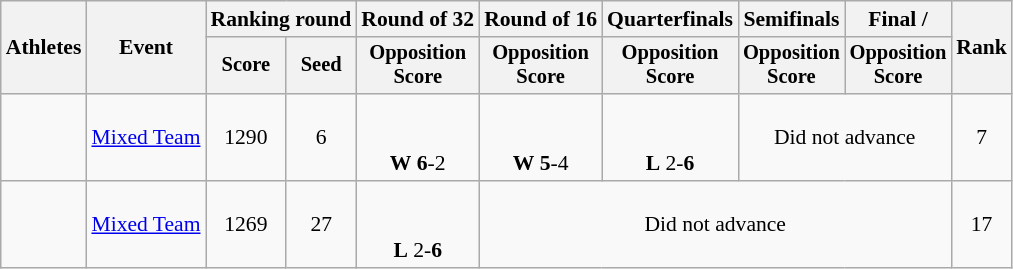<table class="wikitable" style="font-size:90%;">
<tr>
<th rowspan="2">Athletes</th>
<th rowspan="2">Event</th>
<th colspan="2">Ranking round</th>
<th>Round of 32</th>
<th>Round of 16</th>
<th>Quarterfinals</th>
<th>Semifinals</th>
<th>Final / </th>
<th rowspan=2>Rank</th>
</tr>
<tr style="font-size:95%">
<th>Score</th>
<th>Seed</th>
<th>Opposition<br>Score</th>
<th>Opposition<br>Score</th>
<th>Opposition<br>Score</th>
<th>Opposition<br>Score</th>
<th>Opposition<br>Score</th>
</tr>
<tr align=center>
<td align=left><br></td>
<td><a href='#'>Mixed Team</a></td>
<td>1290</td>
<td>6</td>
<td><small><br></small><br> <strong>W</strong> <strong>6</strong>-2</td>
<td><small><br></small><br> <strong>W</strong> <strong>5</strong>-4</td>
<td><small><br></small><br> <strong>L</strong> 2-<strong>6</strong></td>
<td colspan=2>Did not advance</td>
<td>7</td>
</tr>
<tr align=center>
<td align=left><br></td>
<td><a href='#'>Mixed Team</a></td>
<td>1269</td>
<td>27</td>
<td><small><br></small><br> <strong>L</strong> 2-<strong>6</strong></td>
<td colspan=4>Did not advance</td>
<td>17</td>
</tr>
</table>
